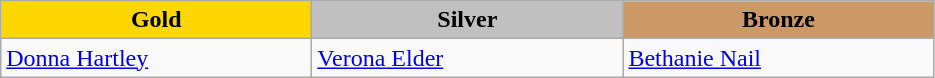<table class="wikitable" style="text-align:left">
<tr align="center">
<td width=200 bgcolor=gold><strong>Gold</strong></td>
<td width=200 bgcolor=silver><strong>Silver</strong></td>
<td width=200 bgcolor=CC9966><strong>Bronze</strong></td>
</tr>
<tr>
<td><a href='#'>Donna Hartley</a><br><em></em></td>
<td><a href='#'>Verona Elder</a><br><em></em></td>
<td><a href='#'>Bethanie Nail</a><br><em></em></td>
</tr>
</table>
